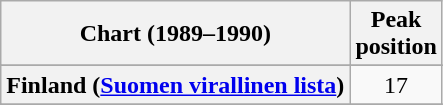<table class="wikitable plainrowheaders sortable" style="text-align:center">
<tr>
<th>Chart (1989–1990)</th>
<th>Peak<br>position</th>
</tr>
<tr>
</tr>
<tr>
</tr>
<tr>
<th scope="row">Finland (<a href='#'>Suomen virallinen lista</a>)</th>
<td>17</td>
</tr>
<tr>
</tr>
<tr>
</tr>
<tr>
</tr>
<tr>
</tr>
<tr>
</tr>
<tr>
</tr>
<tr>
</tr>
</table>
